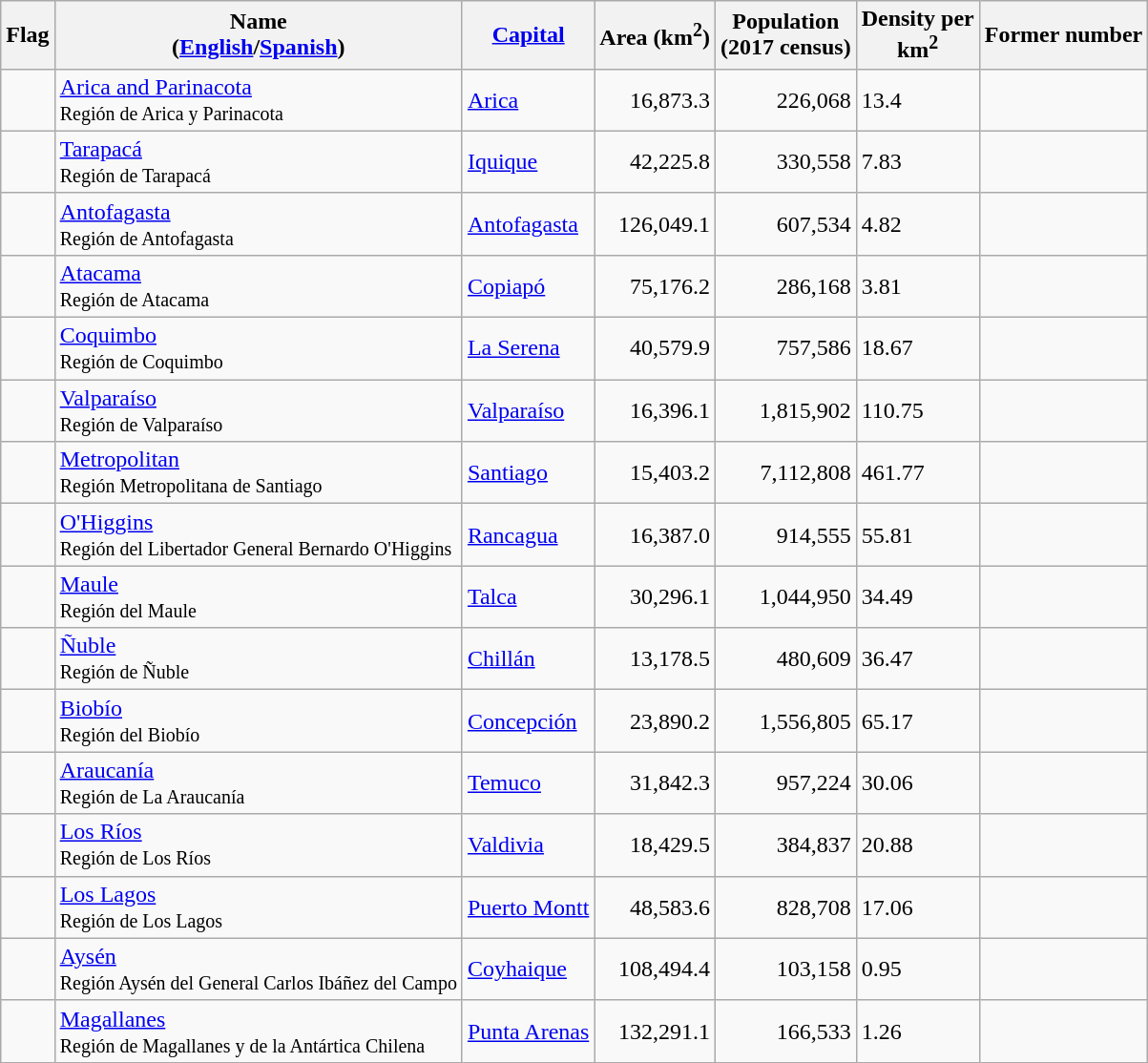<table class="wikitable sortable">
<tr>
<th class="unsortable">Flag</th>
<th>Name<br>(<a href='#'>English</a>/<a href='#'>Spanish</a>)</th>
<th><a href='#'>Capital</a></th>
<th>Area (km<sup>2</sup>)</th>
<th>Population<br>(2017 census)</th>
<th>Density per<br>km<sup>2</sup></th>
<th>Former number</th>
</tr>
<tr>
<td></td>
<td><a href='#'>Arica and Parinacota</a><br><small>Región de Arica y Parinacota</small></td>
<td><a href='#'>Arica</a></td>
<td align=right>16,873.3</td>
<td align=right>226,068</td>
<td>13.4</td>
<td></td>
</tr>
<tr>
<td></td>
<td><a href='#'>Tarapacá</a><br><small>Región de Tarapacá</small></td>
<td><a href='#'>Iquique</a></td>
<td align=right>42,225.8</td>
<td align=right>330,558</td>
<td>7.83</td>
<td></td>
</tr>
<tr>
<td></td>
<td><a href='#'>Antofagasta</a><br><small>Región de Antofagasta</small></td>
<td><a href='#'>Antofagasta</a></td>
<td align=right>126,049.1</td>
<td align=right>607,534</td>
<td>4.82</td>
<td></td>
</tr>
<tr>
<td></td>
<td><a href='#'>Atacama</a><br><small>Región de Atacama</small></td>
<td><a href='#'>Copiapó</a></td>
<td align=right>75,176.2</td>
<td align=right>286,168</td>
<td>3.81</td>
<td></td>
</tr>
<tr>
<td></td>
<td><a href='#'>Coquimbo</a><br><small>Región de Coquimbo</small></td>
<td><a href='#'>La Serena</a></td>
<td align=right>40,579.9</td>
<td align=right>757,586</td>
<td>18.67</td>
<td></td>
</tr>
<tr>
<td></td>
<td><a href='#'>Valparaíso</a><br><small>Región de Valparaíso</small></td>
<td><a href='#'>Valparaíso</a></td>
<td align=right>16,396.1</td>
<td align=right>1,815,902</td>
<td>110.75</td>
<td></td>
</tr>
<tr>
<td></td>
<td><a href='#'>Metropolitan</a><br><small>Región Metropolitana de Santiago</small></td>
<td><a href='#'>Santiago</a></td>
<td align=right>15,403.2</td>
<td align=right>7,112,808</td>
<td>461.77</td>
<td></td>
</tr>
<tr>
<td></td>
<td><a href='#'>O'Higgins</a><br><small>Región del Libertador General Bernardo O'Higgins</small></td>
<td><a href='#'>Rancagua</a></td>
<td align=right>16,387.0</td>
<td align=right>914,555</td>
<td>55.81</td>
<td></td>
</tr>
<tr>
<td></td>
<td><a href='#'>Maule</a><br><small>Región del Maule</small></td>
<td><a href='#'>Talca</a></td>
<td align=right>30,296.1</td>
<td align=right>1,044,950</td>
<td>34.49</td>
<td></td>
</tr>
<tr>
<td></td>
<td><a href='#'>Ñuble</a><br><small>Región de Ñuble</small></td>
<td><a href='#'>Chillán</a></td>
<td align=right>13,178.5</td>
<td align=right>480,609</td>
<td>36.47</td>
<td></td>
</tr>
<tr>
<td></td>
<td><a href='#'>Biobío</a><br><small>Región del Biobío</small></td>
<td><a href='#'>Concepción</a></td>
<td align=right>23,890.2</td>
<td align=right>1,556,805</td>
<td>65.17</td>
<td></td>
</tr>
<tr>
<td></td>
<td><a href='#'>Araucanía</a><br><small>Región de La Araucanía</small></td>
<td><a href='#'>Temuco</a></td>
<td align=right>31,842.3</td>
<td align=right>957,224</td>
<td>30.06</td>
<td></td>
</tr>
<tr>
<td></td>
<td><a href='#'>Los Ríos</a><br><small>Región de Los Ríos</small></td>
<td><a href='#'>Valdivia</a></td>
<td align=right>18,429.5</td>
<td align=right>384,837</td>
<td>20.88</td>
<td></td>
</tr>
<tr>
<td></td>
<td><a href='#'>Los Lagos</a><br><small>Región de Los Lagos</small></td>
<td><a href='#'>Puerto Montt</a></td>
<td align=right>48,583.6</td>
<td align=right>828,708</td>
<td>17.06</td>
<td></td>
</tr>
<tr>
<td></td>
<td><a href='#'>Aysén</a><br><small>Región Aysén del General Carlos Ibáñez del Campo</small></td>
<td><a href='#'>Coyhaique</a></td>
<td align=right>108,494.4</td>
<td align=right>103,158</td>
<td>0.95</td>
<td></td>
</tr>
<tr>
<td></td>
<td><a href='#'>Magallanes</a><br><small>Región de Magallanes y de la Antártica Chilena</small></td>
<td><a href='#'>Punta Arenas</a></td>
<td align=right>132,291.1</td>
<td align=right>166,533</td>
<td>1.26</td>
<td></td>
</tr>
</table>
